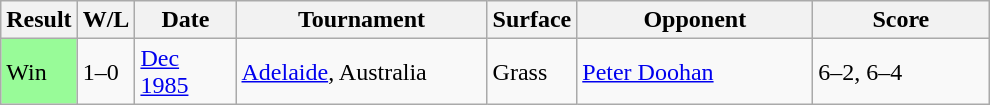<table class="sortable wikitable">
<tr>
<th style="width:40px">Result</th>
<th style="width:30px" class="unsortable">W/L</th>
<th style="width:60px">Date</th>
<th style="width:160px">Tournament</th>
<th style="width:50px">Surface</th>
<th style="width:150px">Opponent</th>
<th style="width:110px" class="unsortable">Score</th>
</tr>
<tr>
<td style="background:#98fb98;">Win</td>
<td>1–0</td>
<td><a href='#'>Dec 1985</a></td>
<td><a href='#'>Adelaide</a>, Australia</td>
<td>Grass</td>
<td> <a href='#'>Peter Doohan</a></td>
<td>6–2, 6–4</td>
</tr>
</table>
